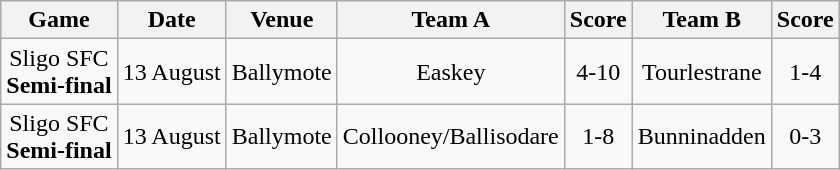<table class="wikitable">
<tr>
<th>Game</th>
<th>Date</th>
<th>Venue</th>
<th>Team A</th>
<th>Score</th>
<th>Team B</th>
<th>Score</th>
</tr>
<tr align="center">
<td>Sligo SFC<br><strong>Semi-final</strong></td>
<td>13 August</td>
<td>Ballymote</td>
<td>Easkey</td>
<td>4-10</td>
<td>Tourlestrane</td>
<td>1-4</td>
</tr>
<tr align="center">
<td>Sligo SFC<br><strong>Semi-final</strong></td>
<td>13 August</td>
<td>Ballymote</td>
<td>Collooney/Ballisodare</td>
<td>1-8</td>
<td>Bunninadden</td>
<td>0-3</td>
</tr>
</table>
